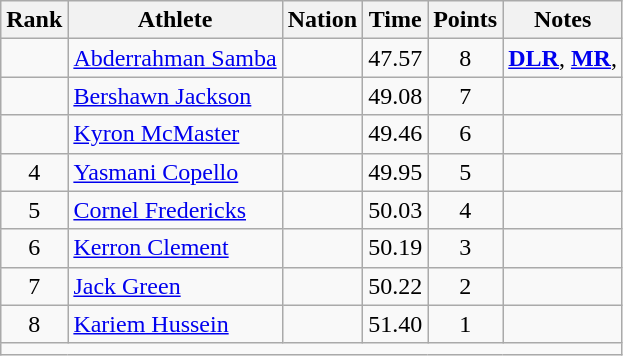<table class="wikitable sortable" style="text-align:center;">
<tr>
<th scope="col" style="width: 10px;">Rank</th>
<th scope="col">Athlete</th>
<th scope="col">Nation</th>
<th scope="col">Time</th>
<th scope="col">Points</th>
<th scope="col">Notes</th>
</tr>
<tr>
<td></td>
<td align=left><a href='#'>Abderrahman Samba</a></td>
<td align=left></td>
<td>47.57</td>
<td>8</td>
<td><strong><a href='#'>DLR</a></strong>, <strong><a href='#'>MR</a></strong>, </td>
</tr>
<tr>
<td></td>
<td align=left><a href='#'>Bershawn Jackson</a></td>
<td align=left></td>
<td>49.08</td>
<td>7</td>
<td></td>
</tr>
<tr>
<td></td>
<td align=left><a href='#'>Kyron McMaster</a></td>
<td align=left></td>
<td>49.46</td>
<td>6</td>
<td></td>
</tr>
<tr>
<td>4</td>
<td align=left><a href='#'>Yasmani Copello</a></td>
<td align=left></td>
<td>49.95</td>
<td>5</td>
<td></td>
</tr>
<tr>
<td>5</td>
<td align=left><a href='#'>Cornel Fredericks</a></td>
<td align=left></td>
<td>50.03</td>
<td>4</td>
<td></td>
</tr>
<tr>
<td>6</td>
<td align=left><a href='#'>Kerron Clement</a></td>
<td align=left></td>
<td>50.19</td>
<td>3</td>
<td></td>
</tr>
<tr>
<td>7</td>
<td align=left><a href='#'>Jack Green</a></td>
<td align=left></td>
<td>50.22</td>
<td>2</td>
<td></td>
</tr>
<tr>
<td>8</td>
<td align=left><a href='#'>Kariem Hussein</a></td>
<td align=left></td>
<td>51.40</td>
<td>1</td>
<td></td>
</tr>
<tr class="sortbottom">
<td colspan=6></td>
</tr>
</table>
